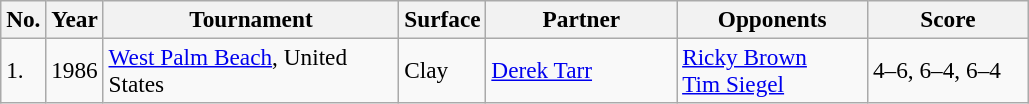<table class="sortable wikitable" style=font-size:97%>
<tr>
<th style="width:20px">No.</th>
<th style="width:30px">Year</th>
<th style="width:190px">Tournament</th>
<th style="width:50px">Surface</th>
<th style="width:120px">Partner</th>
<th style="width:120px">Opponents</th>
<th style="width:100px" class="unsortable">Score</th>
</tr>
<tr>
<td>1.</td>
<td>1986</td>
<td><a href='#'>West Palm Beach</a>, United States</td>
<td>Clay</td>
<td> <a href='#'>Derek Tarr</a></td>
<td> <a href='#'>Ricky Brown</a><br> <a href='#'>Tim Siegel</a></td>
<td>4–6, 6–4, 6–4</td>
</tr>
</table>
